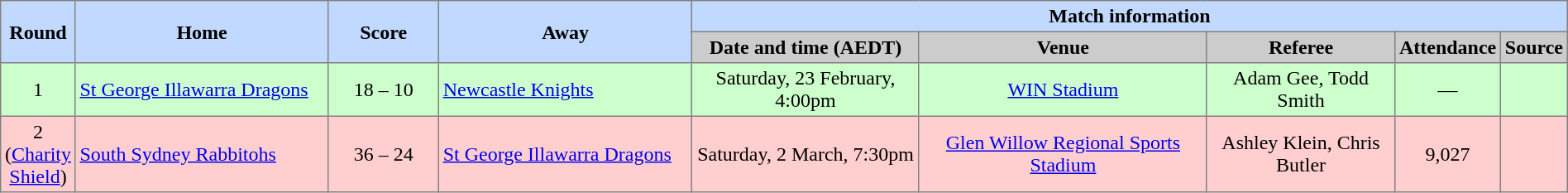<table width="100%" cellspacing="0" cellpadding="3" border="1" style="border-collapse:collapse;  text-align:center;">
<tr bgcolor=#C1D8FF>
<th rowspan="2" width="1%">Round</th>
<th rowspan="2" width="19%">Home</th>
<th rowspan="2" width="8%">Score</th>
<th rowspan="2" width="19%">Away</th>
<th colspan="6">Match information</th>
</tr>
<tr bgcolor="#CCCCCC">
<th width="17%">Date and time (AEDT)</th>
<th width="22%">Venue</th>
<th width="50%">Referee</th>
<th width="7%">Attendance</th>
<td><strong>Source</strong></td>
</tr>
<tr style="text-align:center; background:#cfc;">
<td>1</td>
<td align="left"> <a href='#'>St George Illawarra Dragons</a></td>
<td>18 – 10</td>
<td align="left"> <a href='#'>Newcastle Knights</a></td>
<td>Saturday, 23 February, 4:00pm</td>
<td><a href='#'>WIN Stadium</a></td>
<td>Adam Gee, Todd Smith</td>
<td>—</td>
<td></td>
</tr>
<tr style="text-align:center; background:#FFCFCF">
<td>2<br>(<a href='#'>Charity Shield</a>)</td>
<td align="left"> <a href='#'>South Sydney Rabbitohs</a></td>
<td>36 – 24</td>
<td align="left"> <a href='#'>St George Illawarra Dragons</a></td>
<td>Saturday, 2 March, 7:30pm</td>
<td><a href='#'>Glen Willow Regional Sports Stadium</a></td>
<td>Ashley Klein, Chris Butler</td>
<td>9,027</td>
<td></td>
</tr>
</table>
